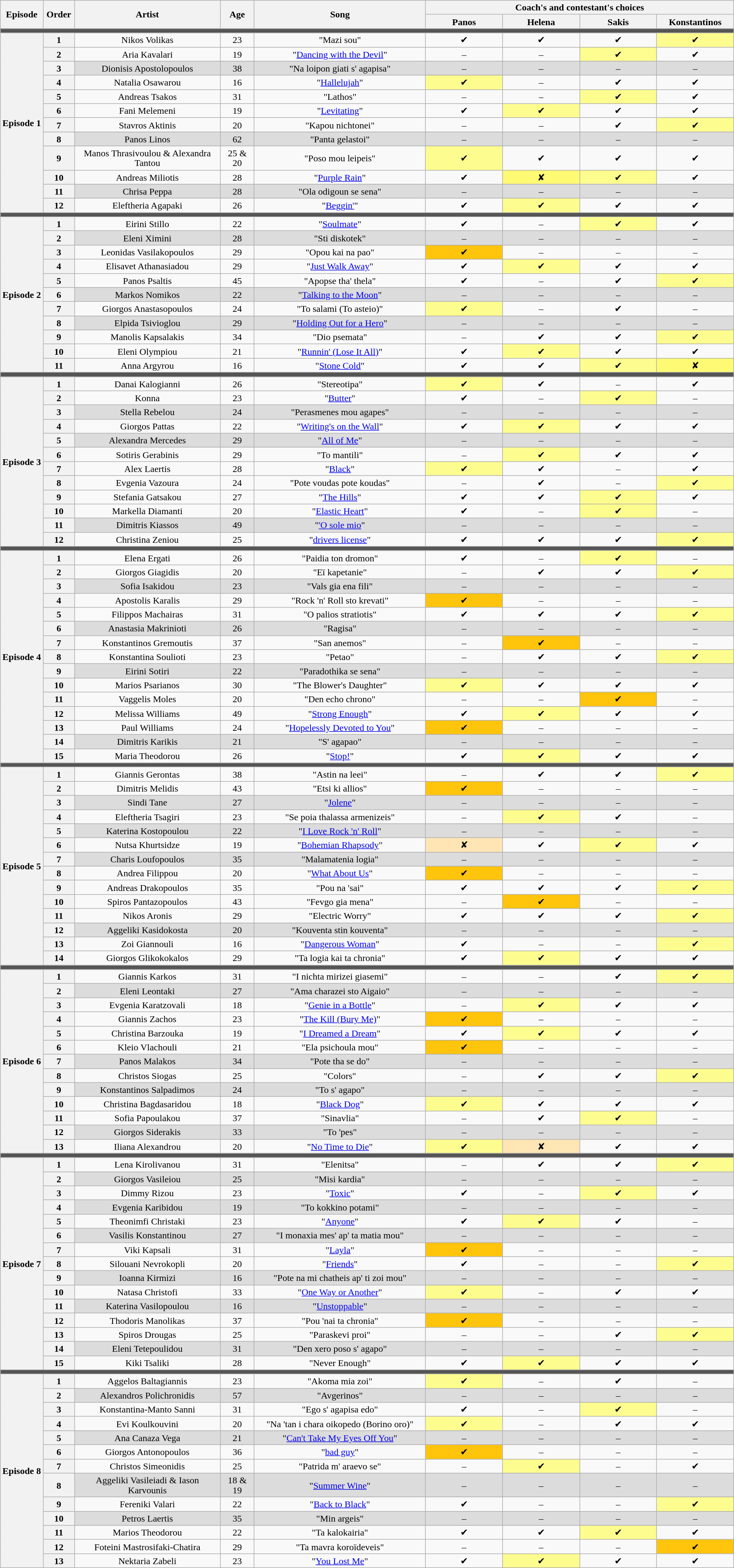<table class="wikitable" style="text-align:center; line-height:17px; width:100%">
<tr>
<th scope="col" rowspan="2" width="05%">Episode</th>
<th scope="col" rowspan="2" width="02%">Order</th>
<th scope="col" rowspan="2" width="17%">Artist</th>
<th scope="col" rowspan="2" width="04%">Age</th>
<th scope="col" rowspan="2" width="20%">Song</th>
<th scope="col" colspan="4" width="36%">Coach's and contestant's choices</th>
</tr>
<tr>
<th width="09%">Panos</th>
<th width="09%">Helena</th>
<th width="09%">Sakis</th>
<th width="09%">Konstantinos</th>
</tr>
<tr>
<td colspan="10" style="background:#555"></td>
</tr>
<tr>
<th scope="row" rowspan="12">Episode 1<br></th>
<th>1</th>
<td>Nikos Volikas</td>
<td>23</td>
<td>"Mazi sou"</td>
<td>✔</td>
<td>✔</td>
<td>✔</td>
<td bgcolor="#fdfc8f">✔</td>
</tr>
<tr>
<th>2</th>
<td>Aria Kavalari</td>
<td>19</td>
<td>"<a href='#'>Dancing with the Devil</a>"</td>
<td>–</td>
<td>–</td>
<td bgcolor="#fdfc8f">✔</td>
<td>✔</td>
</tr>
<tr style="background:#DCDCDC">
<th>3</th>
<td>Dionisis Apostolopoulos</td>
<td>38</td>
<td>"Na loipon giati s' agapisa"</td>
<td>–</td>
<td>–</td>
<td>–</td>
<td>–</td>
</tr>
<tr>
<th>4</th>
<td>Natalia Osawarou</td>
<td>16</td>
<td>"<a href='#'>Hallelujah</a>"</td>
<td bgcolor="#fdfc8f">✔</td>
<td>–</td>
<td>✔</td>
<td>✔</td>
</tr>
<tr>
<th>5</th>
<td>Andreas Tsakos</td>
<td>31</td>
<td>"Lathos"</td>
<td>–</td>
<td>–</td>
<td bgcolor="#fdfc8f">✔</td>
<td>✔</td>
</tr>
<tr>
<th>6</th>
<td>Fani Melemeni</td>
<td>19</td>
<td>"<a href='#'>Levitating</a>"</td>
<td>✔</td>
<td bgcolor="#fdfc8f">✔</td>
<td>✔</td>
<td>✔</td>
</tr>
<tr>
<th>7</th>
<td>Stavros Aktinis</td>
<td>20</td>
<td>"Kapou nichtonei"</td>
<td>–</td>
<td>–</td>
<td>✔</td>
<td bgcolor="#fdfc8f">✔</td>
</tr>
<tr style="background:#DCDCDC">
<th>8</th>
<td>Panos Linos</td>
<td>62</td>
<td>"Panta gelastoi"</td>
<td>–</td>
<td>–</td>
<td>–</td>
<td>–</td>
</tr>
<tr>
<th>9</th>
<td>Manos Thrasivoulou & Alexandra Tantou</td>
<td>25 & 20</td>
<td>"Poso mou leipeis"</td>
<td bgcolor="#fdfc8f">✔</td>
<td>✔</td>
<td>✔</td>
<td>✔</td>
</tr>
<tr>
<th>10</th>
<td>Andreas Miliotis</td>
<td>28</td>
<td>"<a href='#'>Purple Rain</a>"</td>
<td>✔</td>
<td bgcolor="#fffa73">✘</td>
<td bgcolor="#fdfc8f">✔</td>
<td>✔</td>
</tr>
<tr style="background:#DCDCDC">
<th>11</th>
<td>Chrisa Peppa</td>
<td>28</td>
<td>"Ola odigoun se sena"</td>
<td>–</td>
<td>–</td>
<td>–</td>
<td>–</td>
</tr>
<tr>
<th>12</th>
<td>Eleftheria Agapaki</td>
<td>26</td>
<td>"<a href='#'>Beggin'</a>"</td>
<td>✔</td>
<td bgcolor="#fdfc8f">✔</td>
<td>✔</td>
<td>✔</td>
</tr>
<tr>
<td colspan="10" style="background:#555"></td>
</tr>
<tr>
<th scope="row" rowspan="11">Episode 2<br></th>
<th>1</th>
<td>Eirini Stillo</td>
<td>22</td>
<td>"<a href='#'>Soulmate</a>"</td>
<td>✔</td>
<td>–</td>
<td bgcolor="#fdfc8f">✔</td>
<td>✔</td>
</tr>
<tr style="background:#DCDCDC">
<th>2</th>
<td>Eleni Ximini</td>
<td>28</td>
<td>"Sti diskotek"</td>
<td>–</td>
<td>–</td>
<td>–</td>
<td>–</td>
</tr>
<tr>
<th>3</th>
<td>Leonidas Vasilakopoulos</td>
<td>29</td>
<td>"Opou kai na pao"</td>
<td bgcolor="#ffc40c">✔</td>
<td>–</td>
<td>–</td>
<td>–</td>
</tr>
<tr>
<th>4</th>
<td>Elisavet Athanasiadou</td>
<td>29</td>
<td>"<a href='#'>Just Walk Away</a>"</td>
<td>✔</td>
<td bgcolor="#fdfc8f">✔</td>
<td>✔</td>
<td>✔</td>
</tr>
<tr>
<th>5</th>
<td>Panos Psaltis</td>
<td>45</td>
<td>"Apopse tha' thela"</td>
<td>✔</td>
<td>–</td>
<td>✔</td>
<td bgcolor="#fdfc8f">✔</td>
</tr>
<tr style="background:#DCDCDC">
<th>6</th>
<td>Markos Nomikos</td>
<td>22</td>
<td>"<a href='#'>Talking to the Moon</a>"</td>
<td>–</td>
<td>–</td>
<td>–</td>
<td>–</td>
</tr>
<tr>
<th>7</th>
<td>Giorgos Anastasopoulos</td>
<td>24</td>
<td>"To salami (To asteio)"</td>
<td bgcolor="#fdfc8f">✔</td>
<td>–</td>
<td>✔</td>
<td>–</td>
</tr>
<tr style="background:#DCDCDC">
<th>8</th>
<td>Elpida Tsivioglou</td>
<td>29</td>
<td>"<a href='#'>Holding Out for a Hero</a>"</td>
<td>–</td>
<td>–</td>
<td>–</td>
<td>–</td>
</tr>
<tr>
<th>9</th>
<td>Manolis Kapsalakis</td>
<td>34</td>
<td>"Dio psemata"</td>
<td>–</td>
<td>✔</td>
<td>✔</td>
<td bgcolor="#fdfc8f">✔</td>
</tr>
<tr>
<th>10</th>
<td>Eleni Olympiou</td>
<td>21</td>
<td>"<a href='#'>Runnin' (Lose It All)</a>"</td>
<td>✔</td>
<td bgcolor="#fdfc8f">✔</td>
<td>✔</td>
<td>✔</td>
</tr>
<tr>
<th>11</th>
<td>Anna Argyrou</td>
<td>16</td>
<td>"<a href='#'>Stone Cold</a>"</td>
<td>✔</td>
<td>✔</td>
<td bgcolor="#fdfc8f">✔</td>
<td bgcolor="#fffa73">✘</td>
</tr>
<tr>
<td colspan="10" style="background:#555"></td>
</tr>
<tr>
<th scope="row" rowspan="12">Episode 3<br></th>
<th>1</th>
<td>Danai Kalogianni</td>
<td>26</td>
<td>"Stereotipa"</td>
<td bgcolor="#fdfc8f">✔</td>
<td>✔</td>
<td>–</td>
<td>✔</td>
</tr>
<tr>
<th>2</th>
<td>Konna</td>
<td>23</td>
<td>"<a href='#'>Butter</a>"</td>
<td>✔</td>
<td>–</td>
<td bgcolor="#fdfc8f">✔</td>
<td>–</td>
</tr>
<tr style="background:#DCDCDC">
<th>3</th>
<td>Stella Rebelou</td>
<td>24</td>
<td>"Perasmenes mou agapes"</td>
<td>–</td>
<td>–</td>
<td>–</td>
<td>–</td>
</tr>
<tr>
<th>4</th>
<td>Giorgos Pattas</td>
<td>22</td>
<td>"<a href='#'>Writing's on the Wall</a>"</td>
<td>✔</td>
<td bgcolor="#fdfc8f">✔</td>
<td>✔</td>
<td>✔</td>
</tr>
<tr style="background:#DCDCDC">
<th>5</th>
<td>Alexandra Mercedes</td>
<td>29</td>
<td>"<a href='#'>All of Me</a>"</td>
<td>–</td>
<td>–</td>
<td>–</td>
<td>–</td>
</tr>
<tr>
<th>6</th>
<td>Sotiris Gerabinis</td>
<td>29</td>
<td>"To mantili"</td>
<td>–</td>
<td bgcolor="#fdfc8f">✔</td>
<td>✔</td>
<td>✔</td>
</tr>
<tr>
<th>7</th>
<td>Alex Laertis</td>
<td>28</td>
<td>"<a href='#'>Black</a>"</td>
<td bgcolor="#fdfc8f">✔</td>
<td>✔</td>
<td>–</td>
<td>✔</td>
</tr>
<tr>
<th>8</th>
<td>Evgenia Vazoura</td>
<td>24</td>
<td>"Pote voudas pote koudas"</td>
<td>–</td>
<td>✔</td>
<td>–</td>
<td bgcolor="#fdfc8f">✔</td>
</tr>
<tr>
<th>9</th>
<td>Stefania Gatsakou</td>
<td>27</td>
<td>"<a href='#'>The Hills</a>"</td>
<td>✔</td>
<td>✔</td>
<td bgcolor="#fdfc8f">✔</td>
<td>✔</td>
</tr>
<tr>
<th>10</th>
<td>Markella Diamanti</td>
<td>20</td>
<td>"<a href='#'>Elastic Heart</a>"</td>
<td>✔</td>
<td>–</td>
<td bgcolor="#fdfc8f">✔</td>
<td>–</td>
</tr>
<tr style="background:#DCDCDC">
<th>11</th>
<td>Dimitris Kiassos</td>
<td>49</td>
<td>"<a href='#'>'O sole mio</a>"</td>
<td>–</td>
<td>–</td>
<td>–</td>
<td>–</td>
</tr>
<tr>
<th>12</th>
<td>Christina Zeniou</td>
<td>25</td>
<td>"<a href='#'>drivers license</a>"</td>
<td>✔</td>
<td>✔</td>
<td>✔</td>
<td bgcolor="#fdfc8f">✔</td>
</tr>
<tr>
<td colspan="10" style="background:#555"></td>
</tr>
<tr>
<th scope="row" rowspan="15">Episode 4<br></th>
<th>1</th>
<td>Elena Ergati</td>
<td>26</td>
<td>"Paidia ton dromon"</td>
<td>✔</td>
<td>–</td>
<td bgcolor="#fdfc8f">✔</td>
<td>–</td>
</tr>
<tr>
<th>2</th>
<td>Giorgos Giagidis</td>
<td>20</td>
<td>"Eï kapetanie"</td>
<td>–</td>
<td>✔</td>
<td>✔</td>
<td bgcolor="#fdfc8f">✔</td>
</tr>
<tr style="background:#DCDCDC">
<th>3</th>
<td>Sofia Isakidou</td>
<td>23</td>
<td>"Vals gia ena fili"</td>
<td>–</td>
<td>–</td>
<td>–</td>
<td>–</td>
</tr>
<tr>
<th>4</th>
<td>Apostolis Karalis</td>
<td>29</td>
<td>"Rock 'n' Roll sto krevati"</td>
<td bgcolor="#ffc40c">✔</td>
<td>–</td>
<td>–</td>
<td>–</td>
</tr>
<tr>
<th>5</th>
<td>Filippos Machairas</td>
<td>31</td>
<td>"O palios stratiotis"</td>
<td>✔</td>
<td>✔</td>
<td>✔</td>
<td bgcolor="#fdfc8f">✔</td>
</tr>
<tr style="background:#DCDCDC">
<th>6</th>
<td>Anastasia Makrinioti</td>
<td>26</td>
<td>"Ragisa"</td>
<td>–</td>
<td>–</td>
<td>–</td>
<td>–</td>
</tr>
<tr>
<th>7</th>
<td>Konstantinos Gremoutis</td>
<td>37</td>
<td>"San anemos"</td>
<td>–</td>
<td bgcolor="#ffc40c">✔</td>
<td>–</td>
<td>–</td>
</tr>
<tr>
<th>8</th>
<td>Konstantina Soulioti</td>
<td>23</td>
<td>"Petao"</td>
<td>–</td>
<td>✔</td>
<td>✔</td>
<td bgcolor="#fdfc8f">✔</td>
</tr>
<tr style="background:#DCDCDC">
<th>9</th>
<td>Eirini Sotiri</td>
<td>22</td>
<td>"Paradothika se sena"</td>
<td>–</td>
<td>–</td>
<td>–</td>
<td>–</td>
</tr>
<tr>
<th>10</th>
<td>Marios Psarianos</td>
<td>30</td>
<td>"The Blower's Daughter"</td>
<td bgcolor="#fdfc8f">✔</td>
<td>✔</td>
<td>✔</td>
<td>✔</td>
</tr>
<tr>
<th>11</th>
<td>Vaggelis Moles</td>
<td>20</td>
<td>"Den echo chrono"</td>
<td>–</td>
<td>–</td>
<td bgcolor="#ffc40c">✔</td>
<td>–</td>
</tr>
<tr>
<th>12</th>
<td>Melissa Williams</td>
<td>49</td>
<td>"<a href='#'>Strong Enough</a>"</td>
<td>✔</td>
<td bgcolor="#fdfc8f">✔</td>
<td>✔</td>
<td>✔</td>
</tr>
<tr>
<th>13</th>
<td>Paul Williams</td>
<td>24</td>
<td>"<a href='#'>Hopelessly Devoted to You</a>"</td>
<td bgcolor="#ffc40c">✔</td>
<td>–</td>
<td>–</td>
<td>–</td>
</tr>
<tr style="background:#DCDCDC">
<th>14</th>
<td>Dimitris Karikis</td>
<td>21</td>
<td>"S' agapao"</td>
<td>–</td>
<td>–</td>
<td>–</td>
<td>–</td>
</tr>
<tr>
<th>15</th>
<td>Maria Theodorou</td>
<td>26</td>
<td>"<a href='#'>Stop!</a>"</td>
<td>✔</td>
<td bgcolor="#fdfc8f">✔</td>
<td>✔</td>
<td>✔</td>
</tr>
<tr>
<td colspan="10" style="background:#555"></td>
</tr>
<tr>
<th scope="row" rowspan="14">Episode 5<br></th>
<th>1</th>
<td>Giannis Gerontas</td>
<td>38</td>
<td>"Astin na leei"</td>
<td>–</td>
<td>✔</td>
<td>✔</td>
<td bgcolor="#fdfc8f">✔</td>
</tr>
<tr>
<th>2</th>
<td>Dimitris Melidis</td>
<td>43</td>
<td>"Etsi ki allios"</td>
<td bgcolor="#ffc40c">✔</td>
<td>–</td>
<td>–</td>
<td>–</td>
</tr>
<tr style="background:#DCDCDC">
<th>3</th>
<td>Sindi Tane</td>
<td>27</td>
<td>"<a href='#'>Jolene</a>"</td>
<td>–</td>
<td>–</td>
<td>–</td>
<td>–</td>
</tr>
<tr>
<th>4</th>
<td>Eleftheria Tsagiri</td>
<td>23</td>
<td>"Se poia thalassa armenizeis"</td>
<td>–</td>
<td bgcolor="#fdfc8f">✔</td>
<td>✔</td>
<td>–</td>
</tr>
<tr style="background:#DCDCDC">
<th>5</th>
<td>Katerina Kostopoulou</td>
<td>22</td>
<td>"<a href='#'>I Love Rock 'n' Roll</a>"</td>
<td>–</td>
<td>–</td>
<td>–</td>
<td>–</td>
</tr>
<tr>
<th>6</th>
<td>Nutsa Khurtsidze</td>
<td>19</td>
<td>"<a href='#'>Bohemian Rhapsody</a>"</td>
<td bgcolor="#ffe5b4">✘</td>
<td>✔</td>
<td bgcolor="#fdfc8f">✔</td>
<td>✔</td>
</tr>
<tr style="background:#DCDCDC">
<th>7</th>
<td>Charis Loufopoulos</td>
<td>35</td>
<td>"Malamatenia logia"</td>
<td>–</td>
<td>–</td>
<td>–</td>
<td>–</td>
</tr>
<tr>
<th>8</th>
<td>Andrea Filippou</td>
<td>20</td>
<td>"<a href='#'>What About Us</a>"</td>
<td bgcolor="#ffc40c">✔</td>
<td>–</td>
<td>–</td>
<td>–</td>
</tr>
<tr>
<th>9</th>
<td>Andreas Drakopoulos</td>
<td>35</td>
<td>"Pou na 'sai"</td>
<td>✔</td>
<td>✔</td>
<td>✔</td>
<td bgcolor="#fdfc8f">✔</td>
</tr>
<tr>
<th>10</th>
<td>Spiros Pantazopoulos</td>
<td>43</td>
<td>"Fevgo gia mena"</td>
<td>–</td>
<td bgcolor="#ffc40c">✔</td>
<td>–</td>
<td>–</td>
</tr>
<tr>
<th>11</th>
<td>Nikos Aronis</td>
<td>29</td>
<td>"Electric Worry"</td>
<td>✔</td>
<td>✔</td>
<td>✔</td>
<td bgcolor="#fdfc8f">✔</td>
</tr>
<tr style="background:#DCDCDC">
<th>12</th>
<td>Aggeliki Kasidokosta</td>
<td>20</td>
<td>"Kouventa stin kouventa"</td>
<td>–</td>
<td>–</td>
<td>–</td>
<td>–</td>
</tr>
<tr>
<th>13</th>
<td>Zoi Giannouli</td>
<td>16</td>
<td>"<a href='#'>Dangerous Woman</a>"</td>
<td>✔</td>
<td>–</td>
<td>–</td>
<td bgcolor="#fdfc8f">✔</td>
</tr>
<tr>
<th>14</th>
<td>Giorgos Glikokokalos</td>
<td>29</td>
<td>"Ta logia kai ta chronia"</td>
<td>✔</td>
<td bgcolor="#fdfc8f">✔</td>
<td>✔</td>
<td>✔</td>
</tr>
<tr>
<td colspan="10" style="background:#555"></td>
</tr>
<tr>
<th scope="row" rowspan="13">Episode 6<br></th>
<th>1</th>
<td>Giannis Karkos</td>
<td>31</td>
<td>"I nichta mirizei giasemi"</td>
<td>–</td>
<td>–</td>
<td>✔</td>
<td bgcolor="#fdfc8f">✔</td>
</tr>
<tr style="background:#DCDCDC">
<th>2</th>
<td>Eleni Leontaki</td>
<td>27</td>
<td>"Ama charazei sto Aigaio"</td>
<td>–</td>
<td>–</td>
<td>–</td>
<td>–</td>
</tr>
<tr>
<th>3</th>
<td>Evgenia Karatzovali</td>
<td>18</td>
<td>"<a href='#'>Genie in a Bottle</a>"</td>
<td>–</td>
<td bgcolor="#fdfc8f">✔</td>
<td>✔</td>
<td>✔</td>
</tr>
<tr>
<th>4</th>
<td>Giannis Zachos</td>
<td>23</td>
<td>"<a href='#'>The Kill (Bury Me)</a>"</td>
<td bgcolor="#ffc40c">✔</td>
<td>–</td>
<td>–</td>
<td>–</td>
</tr>
<tr>
<th>5</th>
<td>Christina Barzouka</td>
<td>19</td>
<td>"<a href='#'>I Dreamed a Dream</a>"</td>
<td>✔</td>
<td bgcolor="#fdfc8f">✔</td>
<td>✔</td>
<td>✔</td>
</tr>
<tr>
<th>6</th>
<td>Kleio Vlachouli</td>
<td>21</td>
<td>"Ela psichoula mou"</td>
<td bgcolor="#ffc40c">✔</td>
<td>–</td>
<td>–</td>
<td>–</td>
</tr>
<tr style="background:#DCDCDC">
<th>7</th>
<td>Panos Malakos</td>
<td>34</td>
<td>"Pote tha se do"</td>
<td>–</td>
<td>–</td>
<td>–</td>
<td>–</td>
</tr>
<tr>
<th>8</th>
<td>Christos Siogas</td>
<td>25</td>
<td>"Colors"</td>
<td>–</td>
<td>✔</td>
<td>✔</td>
<td bgcolor="#fdfc8f">✔</td>
</tr>
<tr style="background:#DCDCDC">
<th>9</th>
<td>Konstantinos Salpadimos</td>
<td>24</td>
<td>"To s' agapo"</td>
<td>–</td>
<td>–</td>
<td>–</td>
<td>–</td>
</tr>
<tr>
<th>10</th>
<td>Christina Bagdasaridou</td>
<td>18</td>
<td>"<a href='#'>Black Dog</a>"</td>
<td bgcolor="#fdfc8f">✔</td>
<td>✔</td>
<td>✔</td>
<td>✔</td>
</tr>
<tr>
<th>11</th>
<td>Sofia Papoulakou</td>
<td>37</td>
<td>"Sinavlia"</td>
<td>–</td>
<td>✔</td>
<td bgcolor="#fdfc8f">✔</td>
<td>–</td>
</tr>
<tr style="background:#DCDCDC">
<th>12</th>
<td>Giorgos Siderakis</td>
<td>33</td>
<td>"To 'pes"</td>
<td>–</td>
<td>–</td>
<td>–</td>
<td>–</td>
</tr>
<tr>
<th>13</th>
<td>Iliana Alexandrou</td>
<td>20</td>
<td>"<a href='#'>No Time to Die</a>"</td>
<td bgcolor="#fdfc8f">✔</td>
<td bgcolor="#ffe5b4">✘</td>
<td>✔</td>
<td>✔</td>
</tr>
<tr>
<td colspan="10" style="background:#555"></td>
</tr>
<tr>
<th scope="row" rowspan="15">Episode 7<br></th>
<th>1</th>
<td>Lena Kirolivanou</td>
<td>31</td>
<td>"Elenitsa"</td>
<td>–</td>
<td>✔</td>
<td>✔</td>
<td bgcolor="#fdfc8f">✔</td>
</tr>
<tr style="background:#DCDCDC">
<th>2</th>
<td>Giorgos Vasileiou</td>
<td>25</td>
<td>"Misi kardia"</td>
<td>–</td>
<td>–</td>
<td>–</td>
<td>–</td>
</tr>
<tr>
<th>3</th>
<td>Dimmy Rizou</td>
<td>23</td>
<td>"<a href='#'>Toxic</a>"</td>
<td>✔</td>
<td>–</td>
<td bgcolor="#fdfc8f">✔</td>
<td>✔</td>
</tr>
<tr style="background:#DCDCDC">
<th>4</th>
<td>Evgenia Karibidou</td>
<td>19</td>
<td>"To kokkino potami"</td>
<td>–</td>
<td>–</td>
<td>–</td>
<td>–</td>
</tr>
<tr>
<th>5</th>
<td>Theonimfi Christaki</td>
<td>23</td>
<td>"<a href='#'>Anyone</a>"</td>
<td>✔</td>
<td bgcolor="#fdfc8f">✔</td>
<td>✔</td>
<td>–</td>
</tr>
<tr style="background:#DCDCDC">
<th>6</th>
<td>Vasilis Konstantinou</td>
<td>27</td>
<td>"I monaxia mes' ap' ta matia mou"</td>
<td>–</td>
<td>–</td>
<td>–</td>
<td>–</td>
</tr>
<tr>
<th>7</th>
<td>Viki Kapsali</td>
<td>31</td>
<td>"<a href='#'>Layla</a>"</td>
<td bgcolor="#ffc40c">✔</td>
<td>–</td>
<td>–</td>
<td>–</td>
</tr>
<tr>
<th>8</th>
<td>Silouani Nevrokopli</td>
<td>20</td>
<td>"<a href='#'>Friends</a>"</td>
<td>✔</td>
<td>–</td>
<td>–</td>
<td bgcolor="#fdfc8f">✔</td>
</tr>
<tr style="background:#DCDCDC">
<th>9</th>
<td>Ioanna Kirmizi</td>
<td>16</td>
<td>"Pote na mi chatheis ap' ti zoi mou"</td>
<td>–</td>
<td>–</td>
<td>–</td>
<td>–</td>
</tr>
<tr>
<th>10</th>
<td>Natasa Christofi</td>
<td>33</td>
<td>"<a href='#'>One Way or Another</a>"</td>
<td bgcolor="#fdfc8f">✔</td>
<td>–</td>
<td>✔</td>
<td>✔</td>
</tr>
<tr style="background:#DCDCDC">
<th>11</th>
<td>Katerina Vasilopoulou</td>
<td>16</td>
<td>"<a href='#'>Unstoppable</a>"</td>
<td>–</td>
<td>–</td>
<td>–</td>
<td>–</td>
</tr>
<tr>
<th>12</th>
<td>Thodoris Manolikas</td>
<td>37</td>
<td>"Pou 'nai ta chronia"</td>
<td bgcolor="#ffc40c">✔</td>
<td>–</td>
<td>–</td>
<td>–</td>
</tr>
<tr>
<th>13</th>
<td>Spiros Drougas</td>
<td>25</td>
<td>"Paraskevi proi"</td>
<td>–</td>
<td>–</td>
<td>✔</td>
<td bgcolor="#fdfc8f">✔</td>
</tr>
<tr style="background:#DCDCDC">
<th>14</th>
<td>Eleni Tetepoulidou</td>
<td>31</td>
<td>"Den xero poso s' agapo"</td>
<td>–</td>
<td>–</td>
<td>–</td>
<td>–</td>
</tr>
<tr>
<th>15</th>
<td>Kiki Tsaliki</td>
<td>28</td>
<td>"Never Enough"</td>
<td>✔</td>
<td bgcolor="#fdfc8f">✔</td>
<td>✔</td>
<td>✔</td>
</tr>
<tr>
<td colspan="10" style="background:#555"></td>
</tr>
<tr>
<th scope="row" rowspan="13">Episode 8<br></th>
<th>1</th>
<td>Aggelos Baltagiannis</td>
<td>23</td>
<td>"Akoma mia zoi"</td>
<td bgcolor="#fdfc8f">✔</td>
<td>–</td>
<td>✔</td>
<td>–</td>
</tr>
<tr style="background:#DCDCDC">
<th>2</th>
<td>Alexandros Polichronidis</td>
<td>57</td>
<td>"Avgerinos"</td>
<td>–</td>
<td>–</td>
<td>–</td>
<td>–</td>
</tr>
<tr>
<th>3</th>
<td>Konstantina-Manto Sanni</td>
<td>31</td>
<td>"Ego s' agapisa edo"</td>
<td>✔</td>
<td>–</td>
<td bgcolor="#fdfc8f">✔</td>
<td>–</td>
</tr>
<tr>
<th>4</th>
<td>Evi Koulkouvini</td>
<td>20</td>
<td>"Na 'tan i chara oikopedo (Borino oro)"</td>
<td bgcolor="#fdfc8f">✔</td>
<td>–</td>
<td>✔</td>
<td>✔</td>
</tr>
<tr style="background:#DCDCDC">
<th>5</th>
<td>Ana Canaza Vega</td>
<td>21</td>
<td>"<a href='#'>Can't Take My Eyes Off You</a>"</td>
<td>–</td>
<td>–</td>
<td>–</td>
<td>–</td>
</tr>
<tr>
<th>6</th>
<td>Giorgos Antonopoulos</td>
<td>36</td>
<td>"<a href='#'>bad guy</a>"</td>
<td bgcolor="#ffc40c">✔</td>
<td>–</td>
<td>–</td>
<td>–</td>
</tr>
<tr>
<th>7</th>
<td>Christos Simeonidis</td>
<td>25</td>
<td>"Patrida m' araevo se"</td>
<td>–</td>
<td bgcolor="#fdfc8f">✔</td>
<td>–</td>
<td>✔</td>
</tr>
<tr style="background:#DCDCDC">
<th>8</th>
<td>Aggeliki Vasileiadi & Iason Karvounis</td>
<td>18 & 19</td>
<td>"<a href='#'>Summer Wine</a>"</td>
<td>–</td>
<td>–</td>
<td>–</td>
<td>–</td>
</tr>
<tr>
<th>9</th>
<td>Fereniki Valari</td>
<td>22</td>
<td>"<a href='#'>Back to Black</a>"</td>
<td>✔</td>
<td>–</td>
<td>–</td>
<td bgcolor="#fdfc8f">✔</td>
</tr>
<tr style="background:#DCDCDC">
<th>10</th>
<td>Petros Laertis</td>
<td>35</td>
<td>"Min argeis"</td>
<td>–</td>
<td>–</td>
<td>–</td>
<td>–</td>
</tr>
<tr>
<th>11</th>
<td>Marios Theodorou</td>
<td>22</td>
<td>"Ta kalokairia"</td>
<td>✔</td>
<td>✔</td>
<td bgcolor="#fdfc8f">✔</td>
<td>✔</td>
</tr>
<tr>
<th>12</th>
<td>Foteini Mastrosifaki-Chatira</td>
<td>29</td>
<td>"Ta mavra koroïdeveis"</td>
<td>–</td>
<td>–</td>
<td>–</td>
<td bgcolor="#ffc40c">✔</td>
</tr>
<tr>
<th>13</th>
<td>Nektaria Zabeli</td>
<td>23</td>
<td>"<a href='#'>You Lost Me</a>"</td>
<td>✔</td>
<td bgcolor="#fdfc8f">✔</td>
<td>✔</td>
<td>✔</td>
</tr>
</table>
